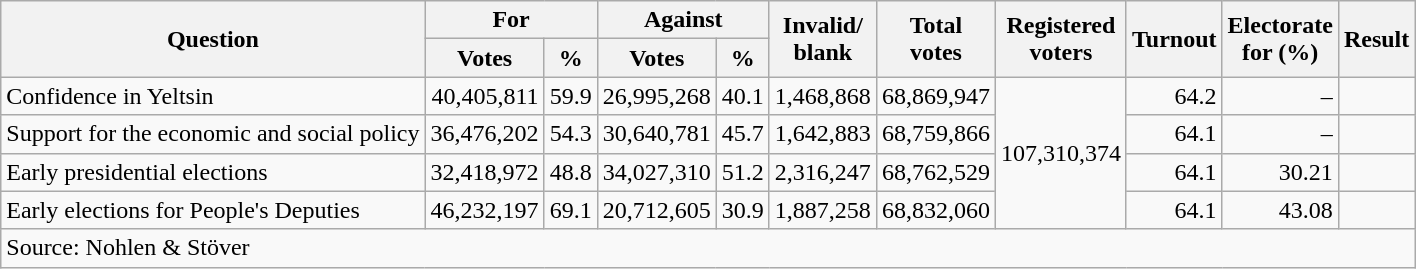<table class=wikitable style=text-align:right>
<tr>
<th rowspan=2>Question</th>
<th colspan=2>For</th>
<th colspan=2>Against</th>
<th rowspan=2>Invalid/<br>blank</th>
<th rowspan=2>Total<br>votes</th>
<th rowspan=2>Registered<br>voters</th>
<th rowspan=2>Turnout</th>
<th rowspan=2>Electorate<br>for (%)</th>
<th rowspan=2>Result</th>
</tr>
<tr>
<th>Votes</th>
<th>%</th>
<th>Votes</th>
<th>%</th>
</tr>
<tr>
<td align=left>Confidence in Yeltsin</td>
<td>40,405,811</td>
<td>59.9</td>
<td>26,995,268</td>
<td>40.1</td>
<td>1,468,868</td>
<td>68,869,947</td>
<td rowspan=4>107,310,374</td>
<td>64.2</td>
<td>–</td>
<td></td>
</tr>
<tr>
<td align=left>Support for the economic and social policy</td>
<td>36,476,202</td>
<td>54.3</td>
<td>30,640,781</td>
<td>45.7</td>
<td>1,642,883</td>
<td>68,759,866</td>
<td>64.1</td>
<td>–</td>
<td></td>
</tr>
<tr>
<td align=left>Early presidential elections</td>
<td>32,418,972</td>
<td>48.8</td>
<td>34,027,310</td>
<td>51.2</td>
<td>2,316,247</td>
<td>68,762,529</td>
<td>64.1</td>
<td>30.21</td>
<td></td>
</tr>
<tr>
<td align=left>Early elections for People's Deputies</td>
<td>46,232,197</td>
<td>69.1</td>
<td>20,712,605</td>
<td>30.9</td>
<td>1,887,258</td>
<td>68,832,060</td>
<td>64.1</td>
<td>43.08</td>
<td></td>
</tr>
<tr>
<td align=left colspan=11>Source: Nohlen & Stöver</td>
</tr>
</table>
